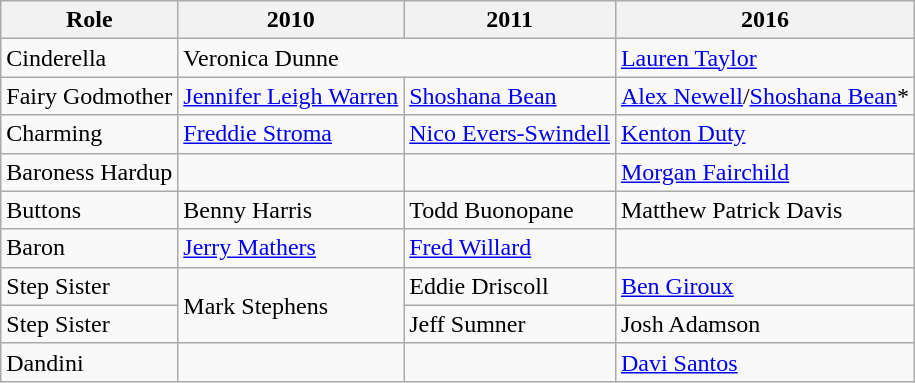<table class="wikitable">
<tr>
<th>Role</th>
<th>2010</th>
<th>2011</th>
<th>2016</th>
</tr>
<tr>
<td>Cinderella</td>
<td colspan="2">Veronica Dunne</td>
<td><a href='#'>Lauren Taylor</a></td>
</tr>
<tr>
<td>Fairy Godmother</td>
<td><a href='#'>Jennifer Leigh Warren</a></td>
<td><a href='#'>Shoshana Bean</a></td>
<td><a href='#'>Alex Newell</a>/<a href='#'>Shoshana Bean</a>*</td>
</tr>
<tr>
<td>Charming</td>
<td><a href='#'>Freddie Stroma</a></td>
<td><a href='#'>Nico Evers-Swindell</a></td>
<td><a href='#'>Kenton Duty</a></td>
</tr>
<tr>
<td>Baroness Hardup</td>
<td></td>
<td></td>
<td><a href='#'>Morgan Fairchild</a></td>
</tr>
<tr>
<td>Buttons</td>
<td>Benny Harris</td>
<td>Todd Buonopane</td>
<td>Matthew Patrick Davis</td>
</tr>
<tr>
<td>Baron</td>
<td><a href='#'>Jerry Mathers</a></td>
<td><a href='#'>Fred Willard</a></td>
<td></td>
</tr>
<tr>
<td>Step Sister</td>
<td rowspan="2">Mark Stephens</td>
<td>Eddie Driscoll</td>
<td><a href='#'>Ben Giroux</a></td>
</tr>
<tr>
<td>Step Sister</td>
<td>Jeff Sumner</td>
<td>Josh Adamson</td>
</tr>
<tr>
<td>Dandini</td>
<td></td>
<td></td>
<td><a href='#'>Davi Santos</a></td>
</tr>
</table>
